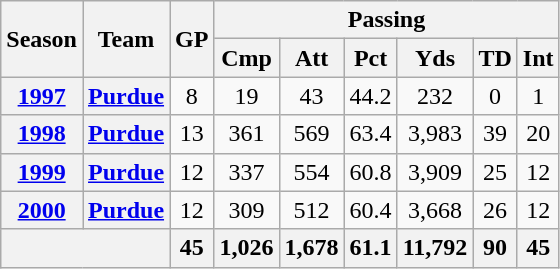<table class="wikitable" style="text-align:center;">
<tr>
<th rowspan="2">Season</th>
<th rowspan="2">Team</th>
<th rowspan="2">GP</th>
<th colspan="6">Passing</th>
</tr>
<tr>
<th>Cmp</th>
<th>Att</th>
<th>Pct</th>
<th>Yds</th>
<th>TD</th>
<th>Int</th>
</tr>
<tr>
<th><a href='#'>1997</a></th>
<th><a href='#'>Purdue</a></th>
<td>8</td>
<td>19</td>
<td>43</td>
<td>44.2</td>
<td>232</td>
<td>0</td>
<td>1</td>
</tr>
<tr>
<th><a href='#'>1998</a></th>
<th><a href='#'>Purdue</a></th>
<td>13</td>
<td>361</td>
<td>569</td>
<td>63.4</td>
<td>3,983</td>
<td>39</td>
<td>20</td>
</tr>
<tr>
<th><a href='#'>1999</a></th>
<th><a href='#'>Purdue</a></th>
<td>12</td>
<td>337</td>
<td>554</td>
<td>60.8</td>
<td>3,909</td>
<td>25</td>
<td>12</td>
</tr>
<tr>
<th><a href='#'>2000</a></th>
<th><a href='#'>Purdue</a></th>
<td>12</td>
<td>309</td>
<td>512</td>
<td>60.4</td>
<td>3,668</td>
<td>26</td>
<td>12</td>
</tr>
<tr>
<th colspan="2"></th>
<th>45</th>
<th>1,026</th>
<th>1,678</th>
<th>61.1</th>
<th>11,792</th>
<th>90</th>
<th>45</th>
</tr>
</table>
